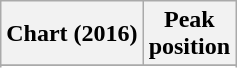<table class="wikitable sortable plainrowheaders" style="text-align:center">
<tr>
<th scope="col">Chart (2016)</th>
<th scope="col">Peak<br> position</th>
</tr>
<tr>
</tr>
<tr>
</tr>
<tr>
</tr>
<tr>
</tr>
<tr>
</tr>
</table>
